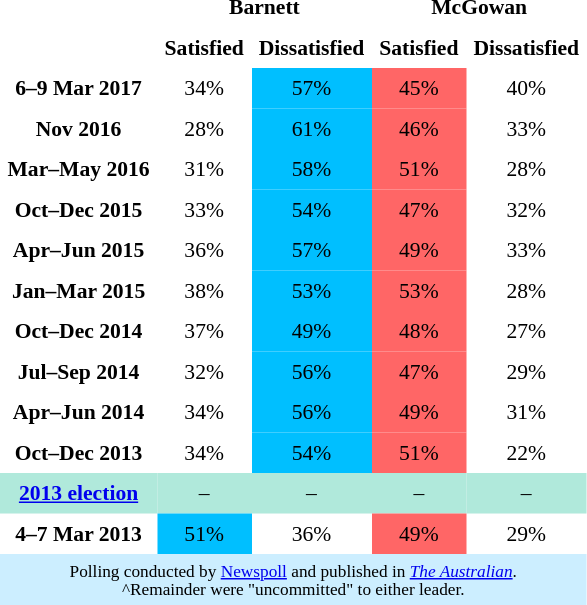<table class="toccolours" cellpadding="5" cellspacing="0" style="float:left; margin-right:.5em; margin-top:.4em; font-size:90%;">
<tr>
</tr>
<tr>
<th></th>
<th style="background:#; text-align:center;" colspan="2">Barnett</th>
<th style="background:#; text-align:center;" colspan="2">McGowan</th>
</tr>
<tr>
<th></th>
<th style="background:#; text-align:center;">Satisfied</th>
<th style="background:#; text-align:center;">Dissatisfied</th>
<th style="background:#; text-align:center;">Satisfied</th>
<th style="background:#; text-align:center;">Dissatisfied</th>
</tr>
<tr>
<th style="text-align:center;">6–9 Mar 2017</th>
<td style="text-align:center; background:"">34%</td>
<td style="text-align:center; background:#00bfff;">57%</td>
<td style="text-align:center; background:#f66;">45%</td>
<td style="text-align:center; background:"">40%</td>
</tr>
<tr>
<th style="text-align:center;">Nov 2016</th>
<td style="text-align:center; background:"">28%</td>
<td style="text-align:center; background:#00bfff;">61%</td>
<td style="text-align:center; background:#f66;">46%</td>
<td style="text-align:center; background:"">33%</td>
</tr>
<tr>
<th style="text-align:center;">Mar–May 2016</th>
<td style="text-align:center; background:"">31%</td>
<td style="text-align:center; background:#00bfff;">58%</td>
<td style="text-align:center; background:#f66;">51%</td>
<td style="text-align:center; background:"">28%</td>
</tr>
<tr>
<th style="text-align:center;">Oct–Dec 2015</th>
<td style="text-align:center; background:"">33%</td>
<td style="text-align:center; background:#00bfff;">54%</td>
<td style="text-align:center; background:#f66;">47%</td>
<td style="text-align:center; background:"">32%</td>
</tr>
<tr>
<th style="text-align:center;">Apr–Jun 2015</th>
<td style="text-align:center; background:"">36%</td>
<td style="text-align:center; background:#00bfff;">57%</td>
<td style="text-align:center; background:#f66;">49%</td>
<td style="text-align:center; background:"">33%</td>
</tr>
<tr>
<th style="text-align:center;">Jan–Mar 2015</th>
<td style="text-align:center; background:"">38%</td>
<td style="text-align:center; background:#00bfff;">53%</td>
<td style="text-align:center; background:#f66;">53%</td>
<td style="text-align:center; background:"">28%</td>
</tr>
<tr>
<th style="text-align:center;">Oct–Dec 2014</th>
<td style="text-align:center; background:"">37%</td>
<td style="text-align:center; background:#00bfff;">49%</td>
<td style="text-align:center; background:#f66;">48%</td>
<td style="text-align:center; background:"">27%</td>
</tr>
<tr>
<th style="text-align:center;">Jul–Sep 2014</th>
<td style="text-align:center; background:"">32%</td>
<td style="text-align:center; background:#00bfff;">56%</td>
<td style="text-align:center; background:#f66;">47%</td>
<td style="text-align:center; background:"">29%</td>
</tr>
<tr>
<th style="text-align:center;">Apr–Jun 2014</th>
<td style="text-align:center; background:"">34%</td>
<td style="text-align:center; background:#00bfff;">56%</td>
<td style="text-align:center; background:#f66;">49%</td>
<td style="text-align:center; background:"">31%</td>
</tr>
<tr>
<th style="text-align:center;">Oct–Dec 2013</th>
<td style="text-align:center; background:"">34%</td>
<td style="text-align:center; background:#00bfff;">54%</td>
<td style="text-align:center; background:#f66;">51%</td>
<td style="text-align:center; background:"">22%</td>
</tr>
<tr>
<th style="text-align:center; background:#b0e9db;"><strong><a href='#'>2013 election</a></strong></th>
<td style="text-align:center; background:#b0e9db;">–</td>
<td style="text-align:center; background:#b0e9db;">–</td>
<td style="text-align:center; background:#b0e9db;">–</td>
<td style="text-align:center; background:#b0e9db;">–</td>
</tr>
<tr>
<th style="text-align:center;">4–7 Mar 2013</th>
<td style="text-align:center; background:#00bfff;">51%</td>
<td style="text-align:center; background:"">36%</td>
<td style="text-align:center; background:#f66;">49%</td>
<td style="text-align:center; background:"">29%</td>
</tr>
<tr>
<td colspan="5" style="font-size:80%; background:#cef; text-align:center;">Polling conducted by <a href='#'>Newspoll</a> and published in <em><a href='#'>The Australian</a></em>.<br>^Remainder were "uncommitted" to either leader.</td>
</tr>
</table>
